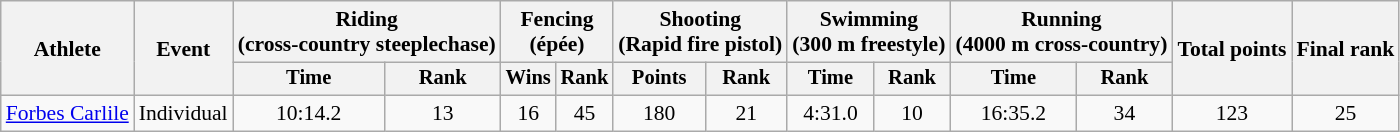<table class="wikitable" style="font-size:90%">
<tr>
<th rowspan=2>Athlete</th>
<th rowspan=2>Event</th>
<th colspan=2>Riding<br><span>(cross-country steeplechase)</span></th>
<th colspan=2>Fencing<br><span>(épée)</span></th>
<th colspan=2>Shooting<br><span>(Rapid fire pistol)</span></th>
<th colspan=2>Swimming<br><span>(300 m freestyle)</span></th>
<th colspan=2>Running<br><span>(4000 m cross-country)</span></th>
<th rowspan=2>Total points</th>
<th rowspan=2>Final rank</th>
</tr>
<tr style="font-size:95%">
<th>Time</th>
<th>Rank</th>
<th>Wins</th>
<th>Rank</th>
<th>Points</th>
<th>Rank</th>
<th>Time</th>
<th>Rank</th>
<th>Time</th>
<th>Rank</th>
</tr>
<tr align=center>
<td align=left><a href='#'>Forbes Carlile</a></td>
<td align=left>Individual</td>
<td>10:14.2</td>
<td>13</td>
<td>16</td>
<td>45</td>
<td>180</td>
<td>21</td>
<td>4:31.0</td>
<td>10</td>
<td>16:35.2</td>
<td>34</td>
<td>123</td>
<td>25</td>
</tr>
</table>
